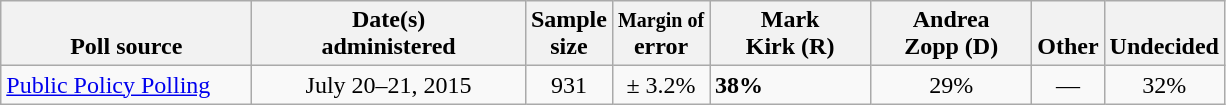<table class="wikitable">
<tr valign= bottom>
<th style="width:160px;">Poll source</th>
<th style="width:175px;">Date(s)<br>administered</th>
<th class=small>Sample<br>size</th>
<th><small>Margin of</small><br>error</th>
<th style="width:100px;">Mark<br>Kirk (R)</th>
<th style="width:100px;">Andrea<br>Zopp (D)</th>
<th>Other</th>
<th>Undecided</th>
</tr>
<tr>
<td><a href='#'>Public Policy Polling</a></td>
<td align=center>July 20–21, 2015</td>
<td align=center>931</td>
<td align=center>± 3.2%</td>
<td><strong>38%</strong></td>
<td align=center>29%</td>
<td align=center>—</td>
<td align=center>32%</td>
</tr>
</table>
